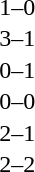<table cellspacing=1 width=70%>
<tr>
<th width=25%></th>
<th width=30%></th>
<th width=15%></th>
<th width=30%></th>
</tr>
<tr>
<td></td>
<td align=right></td>
<td align=center>1–0</td>
<td></td>
</tr>
<tr>
<td></td>
<td align=right></td>
<td align=center>3–1</td>
<td></td>
</tr>
<tr>
<td></td>
<td align=right></td>
<td align=center>0–1</td>
<td></td>
</tr>
<tr>
<td></td>
<td align=right></td>
<td align=center>0–0</td>
<td></td>
</tr>
<tr>
<td></td>
<td align=right></td>
<td align=center>2–1</td>
<td></td>
</tr>
<tr>
<td></td>
<td align=right></td>
<td align=center>2–2</td>
<td></td>
</tr>
</table>
